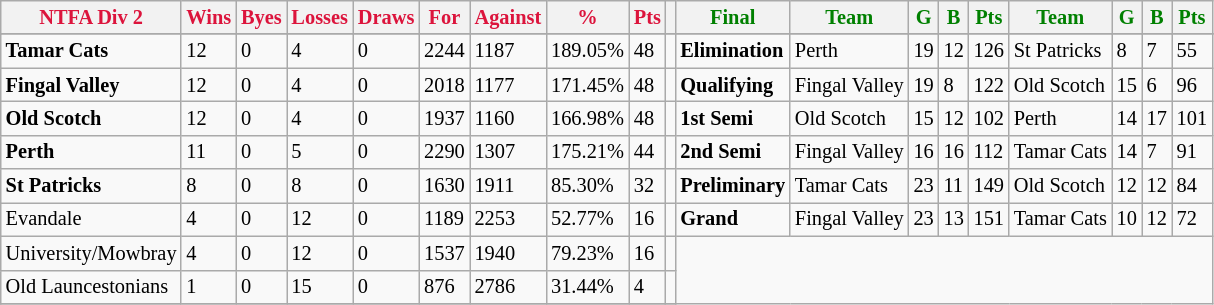<table style="font-size: 85%; text-align: left;" class="wikitable">
<tr>
<th style="color:crimson">NTFA Div 2</th>
<th style="color:crimson">Wins</th>
<th style="color:crimson">Byes</th>
<th style="color:crimson">Losses</th>
<th style="color:crimson">Draws</th>
<th style="color:crimson">For</th>
<th style="color:crimson">Against</th>
<th style="color:crimson">%</th>
<th style="color:crimson">Pts</th>
<th></th>
<th style="color:green">Final</th>
<th style="color:green">Team</th>
<th style="color:green">G</th>
<th style="color:green">B</th>
<th style="color:green">Pts</th>
<th style="color:green">Team</th>
<th style="color:green">G</th>
<th style="color:green">B</th>
<th style="color:green">Pts</th>
</tr>
<tr>
</tr>
<tr>
</tr>
<tr>
<td><strong>	Tamar Cats	</strong></td>
<td>12</td>
<td>0</td>
<td>4</td>
<td>0</td>
<td>2244</td>
<td>1187</td>
<td>189.05%</td>
<td>48</td>
<td></td>
<td><strong>Elimination</strong></td>
<td>Perth</td>
<td>19</td>
<td>12</td>
<td>126</td>
<td>St Patricks</td>
<td>8</td>
<td>7</td>
<td>55</td>
</tr>
<tr>
<td><strong>	Fingal Valley	</strong></td>
<td>12</td>
<td>0</td>
<td>4</td>
<td>0</td>
<td>2018</td>
<td>1177</td>
<td>171.45%</td>
<td>48</td>
<td></td>
<td><strong>Qualifying</strong></td>
<td>Fingal Valley</td>
<td>19</td>
<td>8</td>
<td>122</td>
<td>Old Scotch</td>
<td>15</td>
<td>6</td>
<td>96</td>
</tr>
<tr>
<td><strong>	Old Scotch	</strong></td>
<td>12</td>
<td>0</td>
<td>4</td>
<td>0</td>
<td>1937</td>
<td>1160</td>
<td>166.98%</td>
<td>48</td>
<td></td>
<td><strong>1st Semi</strong></td>
<td>Old Scotch</td>
<td>15</td>
<td>12</td>
<td>102</td>
<td>Perth</td>
<td>14</td>
<td>17</td>
<td>101</td>
</tr>
<tr>
<td><strong>	Perth	</strong></td>
<td>11</td>
<td>0</td>
<td>5</td>
<td>0</td>
<td>2290</td>
<td>1307</td>
<td>175.21%</td>
<td>44</td>
<td></td>
<td><strong>2nd Semi</strong></td>
<td>Fingal Valley</td>
<td>16</td>
<td>16</td>
<td>112</td>
<td>Tamar Cats</td>
<td>14</td>
<td>7</td>
<td>91</td>
</tr>
<tr>
<td><strong>	St Patricks	</strong></td>
<td>8</td>
<td>0</td>
<td>8</td>
<td>0</td>
<td>1630</td>
<td>1911</td>
<td>85.30%</td>
<td>32</td>
<td></td>
<td><strong>Preliminary</strong></td>
<td>Tamar Cats</td>
<td>23</td>
<td>11</td>
<td>149</td>
<td>Old Scotch</td>
<td>12</td>
<td>12</td>
<td>84</td>
</tr>
<tr>
<td>Evandale</td>
<td>4</td>
<td>0</td>
<td>12</td>
<td>0</td>
<td>1189</td>
<td>2253</td>
<td>52.77%</td>
<td>16</td>
<td></td>
<td><strong>Grand</strong></td>
<td>Fingal Valley</td>
<td>23</td>
<td>13</td>
<td>151</td>
<td>Tamar Cats</td>
<td>10</td>
<td>12</td>
<td>72</td>
</tr>
<tr>
<td>University/Mowbray</td>
<td>4</td>
<td>0</td>
<td>12</td>
<td>0</td>
<td>1537</td>
<td>1940</td>
<td>79.23%</td>
<td>16</td>
<td></td>
</tr>
<tr>
<td>Old Launcestonians</td>
<td>1</td>
<td>0</td>
<td>15</td>
<td>0</td>
<td>876</td>
<td>2786</td>
<td>31.44%</td>
<td>4</td>
<td></td>
</tr>
<tr>
</tr>
</table>
